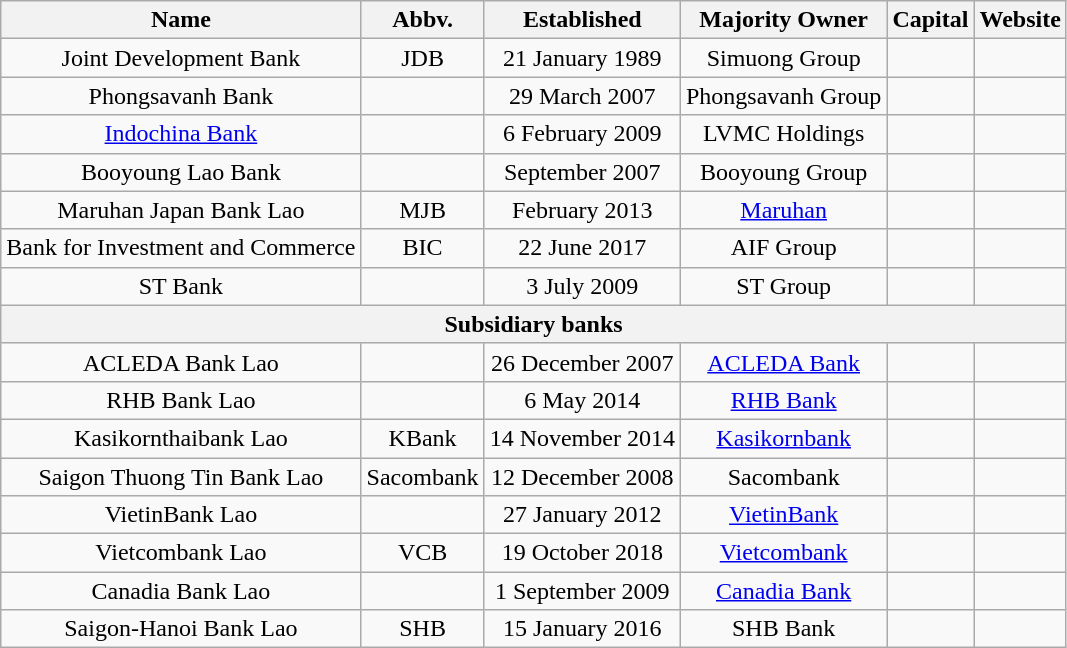<table class="wikitable sortable" style="text-align:center">
<tr>
<th>Name</th>
<th>Abbv.</th>
<th>Established</th>
<th>Majority Owner</th>
<th>Capital</th>
<th>Website</th>
</tr>
<tr>
<td>Joint Development Bank</td>
<td>JDB</td>
<td>21 January 1989</td>
<td>Simuong Group</td>
<td></td>
<td></td>
</tr>
<tr>
<td>Phongsavanh Bank</td>
<td></td>
<td>29 March 2007</td>
<td>Phongsavanh Group</td>
<td></td>
<td></td>
</tr>
<tr>
<td><a href='#'>Indochina Bank</a></td>
<td></td>
<td>6 February 2009</td>
<td>LVMC Holdings</td>
<td></td>
<td></td>
</tr>
<tr>
<td>Booyoung Lao Bank</td>
<td></td>
<td>September 2007</td>
<td>Booyoung Group</td>
<td></td>
<td></td>
</tr>
<tr>
<td>Maruhan Japan Bank Lao</td>
<td>MJB</td>
<td>February 2013</td>
<td><a href='#'>Maruhan</a></td>
<td></td>
<td></td>
</tr>
<tr>
<td>Bank for Investment and Commerce</td>
<td>BIC</td>
<td>22 June 2017</td>
<td>AIF Group</td>
<td></td>
<td></td>
</tr>
<tr>
<td>ST Bank</td>
<td></td>
<td>3 July 2009</td>
<td>ST Group</td>
<td></td>
<td></td>
</tr>
<tr>
<th colspan=6>Subsidiary banks</th>
</tr>
<tr>
<td>ACLEDA Bank Lao</td>
<td></td>
<td>26 December 2007</td>
<td><a href='#'>ACLEDA Bank</a></td>
<td></td>
<td></td>
</tr>
<tr>
<td>RHB Bank Lao</td>
<td></td>
<td>6 May 2014</td>
<td><a href='#'>RHB Bank</a></td>
<td></td>
<td></td>
</tr>
<tr>
<td>Kasikornthaibank Lao</td>
<td>KBank</td>
<td>14 November 2014</td>
<td><a href='#'>Kasikornbank</a></td>
<td></td>
<td></td>
</tr>
<tr>
<td>Saigon Thuong Tin Bank Lao</td>
<td>Sacombank</td>
<td>12 December 2008</td>
<td>Sacombank</td>
<td></td>
<td></td>
</tr>
<tr>
<td>VietinBank Lao</td>
<td></td>
<td>27 January 2012</td>
<td><a href='#'>VietinBank</a></td>
<td></td>
<td></td>
</tr>
<tr>
<td>Vietcombank Lao</td>
<td>VCB</td>
<td>19 October 2018</td>
<td><a href='#'>Vietcombank</a></td>
<td></td>
<td></td>
</tr>
<tr>
<td>Canadia Bank Lao</td>
<td></td>
<td>1 September 2009</td>
<td><a href='#'>Canadia Bank</a></td>
<td></td>
<td></td>
</tr>
<tr>
<td>Saigon-Hanoi Bank Lao</td>
<td>SHB</td>
<td>15 January 2016</td>
<td>SHB Bank</td>
<td></td>
<td></td>
</tr>
</table>
